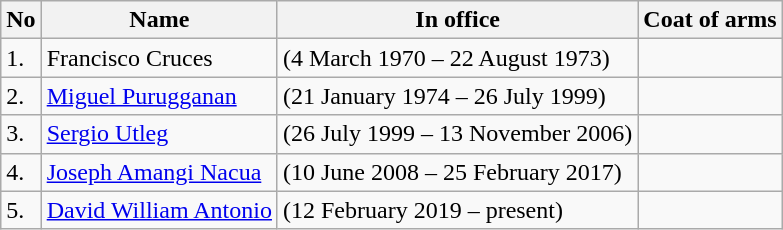<table class="wikitable">
<tr>
<th>No</th>
<th>Name</th>
<th>In office</th>
<th>Coat of arms</th>
</tr>
<tr>
<td>1.</td>
<td>Francisco Cruces</td>
<td>(4 March 1970 – 22 August 1973)</td>
<td></td>
</tr>
<tr>
<td>2.</td>
<td><a href='#'>Miguel Purugganan</a></td>
<td>(21 January 1974 – 26 July 1999)</td>
<td></td>
</tr>
<tr>
<td>3.</td>
<td><a href='#'>Sergio Utleg</a></td>
<td>(26 July 1999 – 13 November 2006)</td>
<td></td>
</tr>
<tr>
<td>4.</td>
<td><a href='#'>Joseph Amangi Nacua</a></td>
<td>(10 June 2008 – 25 February 2017)</td>
<td></td>
</tr>
<tr>
<td>5.</td>
<td><a href='#'>David William Antonio</a></td>
<td>(12 February 2019 – present)</td>
<td></td>
</tr>
</table>
